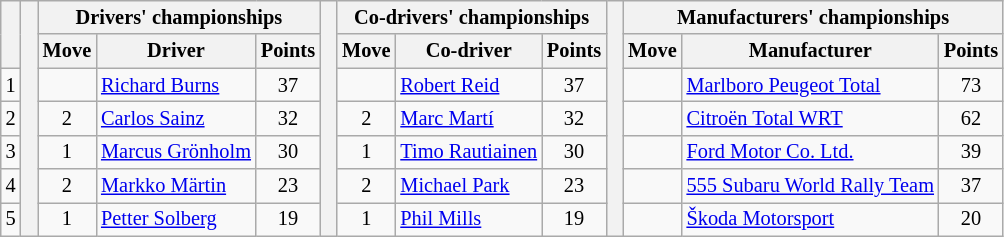<table class="wikitable" style="font-size:85%;">
<tr>
<th rowspan="2"></th>
<th rowspan="7" style="width:5px;"></th>
<th colspan="3">Drivers' championships</th>
<th rowspan="7" style="width:5px;"></th>
<th colspan="3" nowrap>Co-drivers' championships</th>
<th rowspan="7" style="width:5px;"></th>
<th colspan="3" nowrap>Manufacturers' championships</th>
</tr>
<tr>
<th>Move</th>
<th>Driver</th>
<th>Points</th>
<th>Move</th>
<th>Co-driver</th>
<th>Points</th>
<th>Move</th>
<th>Manufacturer</th>
<th>Points</th>
</tr>
<tr>
<td align="center">1</td>
<td align="center"></td>
<td> <a href='#'>Richard Burns</a></td>
<td align="center">37</td>
<td align="center"></td>
<td> <a href='#'>Robert Reid</a></td>
<td align="center">37</td>
<td align="center"></td>
<td> <a href='#'>Marlboro Peugeot Total</a></td>
<td align="center">73</td>
</tr>
<tr>
<td align="center">2</td>
<td align="center"> 2</td>
<td> <a href='#'>Carlos Sainz</a></td>
<td align="center">32</td>
<td align="center"> 2</td>
<td> <a href='#'>Marc Martí</a></td>
<td align="center">32</td>
<td align="center"></td>
<td> <a href='#'>Citroën Total WRT</a></td>
<td align="center">62</td>
</tr>
<tr>
<td align="center">3</td>
<td align="center"> 1</td>
<td> <a href='#'>Marcus Grönholm</a></td>
<td align="center">30</td>
<td align="center"> 1</td>
<td> <a href='#'>Timo Rautiainen</a></td>
<td align="center">30</td>
<td align="center"></td>
<td> <a href='#'>Ford Motor Co. Ltd.</a></td>
<td align="center">39</td>
</tr>
<tr>
<td align="center">4</td>
<td align="center"> 2</td>
<td> <a href='#'>Markko Märtin</a></td>
<td align="center">23</td>
<td align="center"> 2</td>
<td> <a href='#'>Michael Park</a></td>
<td align="center">23</td>
<td align="center"></td>
<td> <a href='#'>555 Subaru World Rally Team</a></td>
<td align="center">37</td>
</tr>
<tr>
<td align="center">5</td>
<td align="center"> 1</td>
<td> <a href='#'>Petter Solberg</a></td>
<td align="center">19</td>
<td align="center"> 1</td>
<td> <a href='#'>Phil Mills</a></td>
<td align="center">19</td>
<td align="center"></td>
<td> <a href='#'>Škoda Motorsport</a></td>
<td align="center">20</td>
</tr>
</table>
